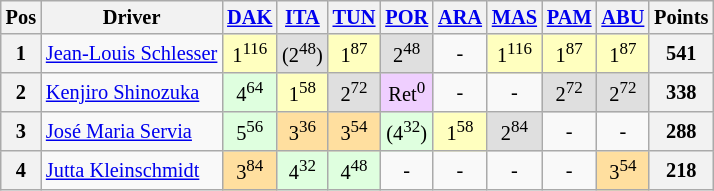<table class="wikitable" style="font-size: 85%; text-align: center;">
<tr valign="top">
<th valign="middle">Pos</th>
<th valign="middle">Driver</th>
<th><a href='#'>DAK</a><br></th>
<th><a href='#'>ITA</a><br></th>
<th><a href='#'>TUN</a><br></th>
<th><a href='#'>POR</a><br></th>
<th><a href='#'>ARA</a><br></th>
<th><a href='#'>MAS</a><br></th>
<th><a href='#'>PAM</a><br></th>
<th><a href='#'>ABU</a><br></th>
<th valign="middle">Points</th>
</tr>
<tr>
<th>1</th>
<td align=left> <a href='#'>Jean-Louis Schlesser</a></td>
<td style="background:#ffffbf;">1<sup>116</sup></td>
<td style="background:#dfdfdf;">(2<sup>48</sup>)</td>
<td style="background:#ffffbf;">1<sup>87</sup></td>
<td style="background:#dfdfdf;">2<sup>48</sup></td>
<td>-</td>
<td style="background:#ffffbf;">1<sup>116</sup></td>
<td style="background:#ffffbf;">1<sup>87</sup></td>
<td style="background:#ffffbf;">1<sup>87</sup></td>
<th>541</th>
</tr>
<tr>
<th>2</th>
<td align=left> <a href='#'>Kenjiro Shinozuka</a></td>
<td style="background:#dfffdf;">4<sup>64</sup></td>
<td style="background:#ffffbf;">1<sup>58</sup></td>
<td style="background:#dfdfdf;">2<sup>72</sup></td>
<td style="background:#efcfff;">Ret<sup>0</sup></td>
<td>-</td>
<td>-</td>
<td style="background:#dfdfdf;">2<sup>72</sup></td>
<td style="background:#dfdfdf;">2<sup>72</sup></td>
<th>338</th>
</tr>
<tr>
<th>3</th>
<td align=left> <a href='#'>José Maria Servia</a></td>
<td style="background:#dfffdf;">5<sup>56</sup></td>
<td style="background:#ffdf9f;">3<sup>36</sup></td>
<td style="background:#ffdf9f;">3<sup>54</sup></td>
<td style="background:#dfffdf;">(4<sup>32</sup>)</td>
<td style="background:#ffffbf;">1<sup>58</sup></td>
<td style="background:#dfdfdf;">2<sup>84</sup></td>
<td>-</td>
<td>-</td>
<th>288</th>
</tr>
<tr>
<th>4</th>
<td align=left> <a href='#'>Jutta Kleinschmidt</a></td>
<td style="background:#ffdf9f;">3<sup>84</sup></td>
<td style="background:#dfffdf;">4<sup>32</sup></td>
<td style="background:#dfffdf;">4<sup>48</sup></td>
<td>-</td>
<td>-</td>
<td>-</td>
<td>-</td>
<td style="background:#ffdf9f;">3<sup>54</sup></td>
<th>218</th>
</tr>
</table>
